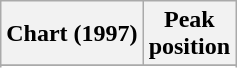<table class="wikitable plainrowheaders" style="text-align:center">
<tr>
<th>Chart (1997)</th>
<th>Peak<br>position</th>
</tr>
<tr>
</tr>
<tr>
</tr>
</table>
